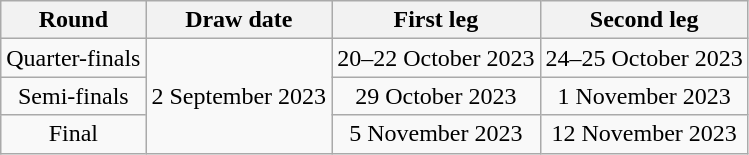<table class="wikitable" style="text-align:center">
<tr>
<th>Round</th>
<th>Draw date</th>
<th>First leg</th>
<th>Second leg</th>
</tr>
<tr>
<td>Quarter-finals</td>
<td rowspan=3>2 September 2023</td>
<td>20–22 October 2023</td>
<td>24–25 October 2023</td>
</tr>
<tr>
<td>Semi-finals</td>
<td>29 October 2023</td>
<td>1 November 2023</td>
</tr>
<tr>
<td>Final</td>
<td>5 November 2023</td>
<td>12 November 2023</td>
</tr>
</table>
